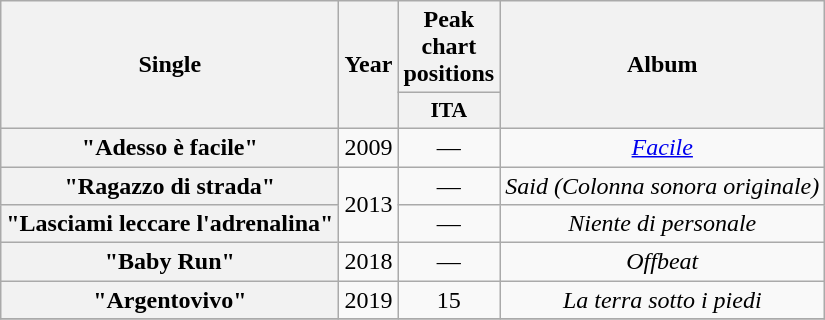<table class="wikitable plainrowheaders" style="text-align:center;">
<tr>
<th scope="col" rowspan="2">Single</th>
<th scope="col" rowspan="2">Year</th>
<th scope="col" colspan="1">Peak chart positions</th>
<th scope="col" rowspan="2">Album</th>
</tr>
<tr>
<th scope="col" style="width:3em;font-size:90%;">ITA<br></th>
</tr>
<tr>
<th scope="row">"Adesso è facile"<br></th>
<td>2009</td>
<td>—</td>
<td><em><a href='#'>Facile</a></em></td>
</tr>
<tr>
<th scope="row">"Ragazzo di strada"<br></th>
<td rowspan="2">2013</td>
<td>—</td>
<td><em>Said (Colonna sonora originale)</em></td>
</tr>
<tr>
<th scope="row">"Lasciami leccare l'adrenalina"<br></th>
<td>—</td>
<td><em>Niente di personale</em></td>
</tr>
<tr>
<th scope="row">"Baby Run"<br></th>
<td>2018</td>
<td>—</td>
<td><em>Offbeat</em></td>
</tr>
<tr>
<th scope="row">"Argentovivo"<br></th>
<td>2019</td>
<td>15</td>
<td><em>La terra sotto i piedi</em></td>
</tr>
<tr>
</tr>
</table>
